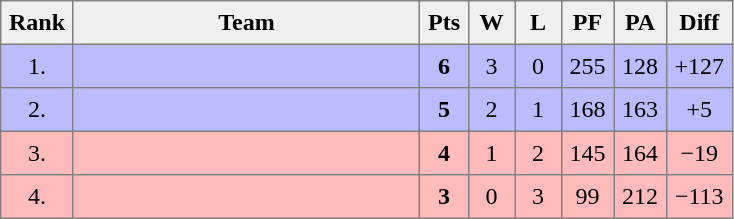<table style=border-collapse:collapse border=1 cellspacing=0 cellpadding=5>
<tr align=center bgcolor=#efefef>
<th width=20>Rank</th>
<th width=220>Team</th>
<th width=20>Pts</th>
<th width=20>W</th>
<th width=20>L</th>
<th width=20>PF</th>
<th width=20>PA</th>
<th width=20>Diff</th>
</tr>
<tr align=center bgcolor="#BBBBFF">
<td>1.</td>
<td align=left></td>
<td><strong>6</strong></td>
<td>3</td>
<td>0</td>
<td>255</td>
<td>128</td>
<td>+127</td>
</tr>
<tr align=center bgcolor="#BBBBFF">
<td>2.</td>
<td align=left></td>
<td><strong>5</strong></td>
<td>2</td>
<td>1</td>
<td>168</td>
<td>163</td>
<td>+5</td>
</tr>
<tr align=center bgcolor="#ffbbbb">
<td>3.</td>
<td align=left></td>
<td><strong>4</strong></td>
<td>1</td>
<td>2</td>
<td>145</td>
<td>164</td>
<td>−19</td>
</tr>
<tr align=center bgcolor="#ffbbbb">
<td>4.</td>
<td align=left></td>
<td><strong>3</strong></td>
<td>0</td>
<td>3</td>
<td>99</td>
<td>212</td>
<td>−113</td>
</tr>
</table>
